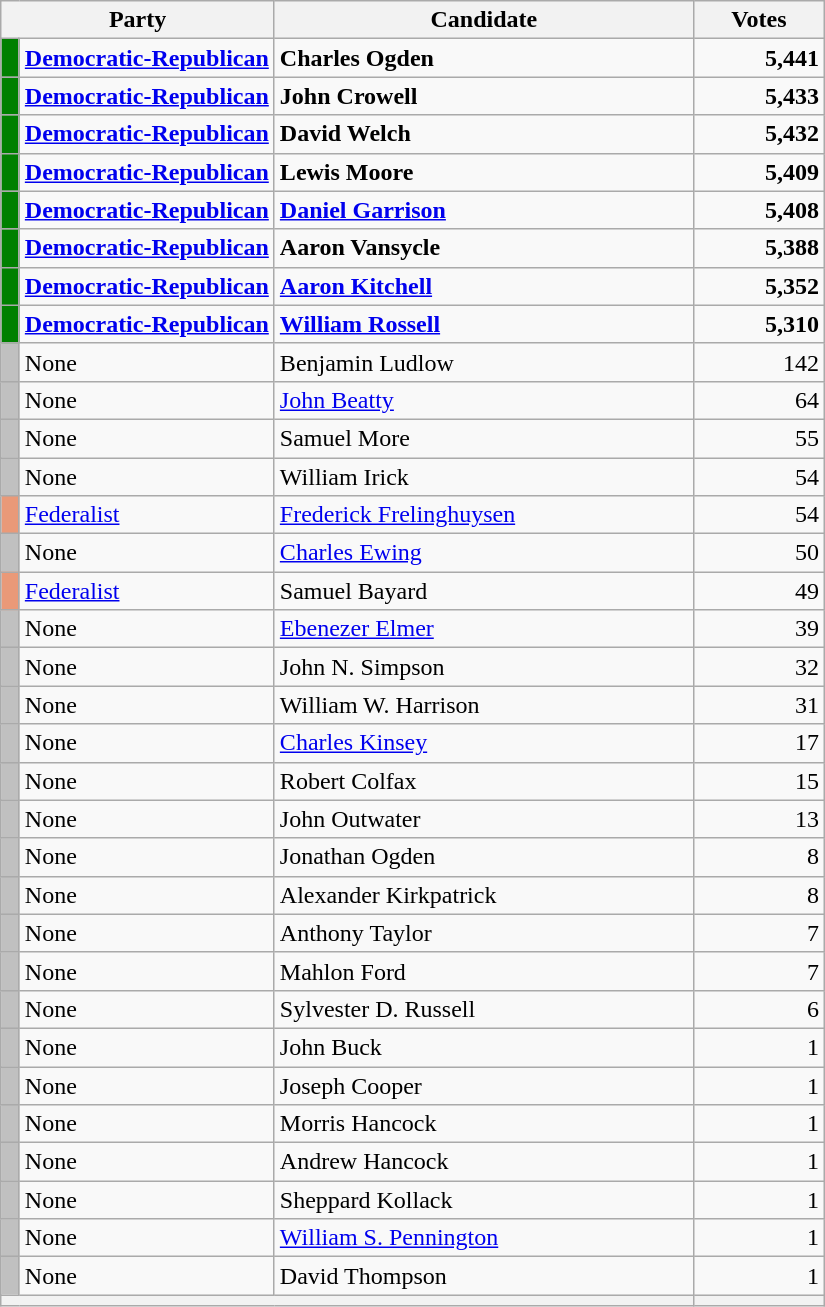<table class=wikitable>
<tr>
<th colspan=2 style="width: 130px">Party</th>
<th style="width: 17em">Candidate</th>
<th style="width: 5em">Votes</th>
</tr>
<tr>
<td style="background-color:#008000; width:5px;"></td>
<td><strong><a href='#'>Democratic-Republican</a></strong></td>
<td><strong>Charles Ogden</strong></td>
<td align=right><strong>5,441</strong></td>
</tr>
<tr>
<td style="background-color:#008000"></td>
<td><strong><a href='#'>Democratic-Republican</a></strong></td>
<td><strong>John Crowell</strong></td>
<td align=right><strong>5,433</strong></td>
</tr>
<tr>
<td style="background-color:#008000"></td>
<td><strong><a href='#'>Democratic-Republican</a></strong></td>
<td><strong>David Welch</strong></td>
<td align=right><strong>5,432</strong></td>
</tr>
<tr>
<td style="background-color:#008000"></td>
<td><strong><a href='#'>Democratic-Republican</a></strong></td>
<td><strong>Lewis Moore</strong></td>
<td align=right><strong>5,409</strong></td>
</tr>
<tr>
<td style="background-color:#008000"></td>
<td><strong><a href='#'>Democratic-Republican</a></strong></td>
<td><strong><a href='#'>Daniel Garrison</a></strong></td>
<td align=right><strong>5,408</strong></td>
</tr>
<tr>
<td style="background-color:#008000"></td>
<td><strong><a href='#'>Democratic-Republican</a></strong></td>
<td><strong>Aaron Vansycle</strong></td>
<td align=right><strong>5,388</strong></td>
</tr>
<tr>
<td style="background-color:#008000"></td>
<td><strong><a href='#'>Democratic-Republican</a></strong></td>
<td><strong><a href='#'>Aaron Kitchell</a></strong></td>
<td align=right><strong>5,352</strong></td>
</tr>
<tr>
<td style="background-color:#008000"></td>
<td><strong><a href='#'>Democratic-Republican</a></strong></td>
<td><strong><a href='#'>William Rossell</a></strong></td>
<td align=right><strong>5,310</strong></td>
</tr>
<tr>
<td style="background-color:#C0C0C0"></td>
<td>None</td>
<td>Benjamin Ludlow</td>
<td align=right>142</td>
</tr>
<tr>
<td style="background-color:#C0C0C0"></td>
<td>None</td>
<td><a href='#'>John Beatty</a></td>
<td align=right>64</td>
</tr>
<tr>
<td style="background-color:#C0C0C0"></td>
<td>None</td>
<td>Samuel More</td>
<td align=right>55</td>
</tr>
<tr>
<td style="background-color:#C0C0C0"></td>
<td>None</td>
<td>William Irick</td>
<td align=right>54</td>
</tr>
<tr>
<td style="background-color:#EA9978"></td>
<td><a href='#'>Federalist</a></td>
<td><a href='#'>Frederick Frelinghuysen</a></td>
<td align=right>54</td>
</tr>
<tr>
<td style="background-color:#C0C0C0"></td>
<td>None</td>
<td><a href='#'>Charles Ewing</a></td>
<td align=right>50</td>
</tr>
<tr>
<td style="background-color:#EA9978"></td>
<td><a href='#'>Federalist</a></td>
<td>Samuel Bayard</td>
<td align=right>49</td>
</tr>
<tr>
<td style="background-color:#C0C0C0"></td>
<td>None</td>
<td><a href='#'>Ebenezer Elmer</a></td>
<td align=right>39</td>
</tr>
<tr>
<td style="background-color:#C0C0C0"></td>
<td>None</td>
<td>John N. Simpson</td>
<td align=right>32</td>
</tr>
<tr>
<td style="background-color:#C0C0C0"></td>
<td>None</td>
<td>William W. Harrison</td>
<td align=right>31</td>
</tr>
<tr>
<td style="background-color:#C0C0C0"></td>
<td>None</td>
<td><a href='#'>Charles Kinsey</a></td>
<td align=right>17</td>
</tr>
<tr>
<td style="background-color:#C0C0C0"></td>
<td>None</td>
<td>Robert Colfax</td>
<td align=right>15</td>
</tr>
<tr>
<td style="background-color:#C0C0C0"></td>
<td>None</td>
<td>John Outwater</td>
<td align=right>13</td>
</tr>
<tr>
<td style="background-color:#C0C0C0"></td>
<td>None</td>
<td>Jonathan Ogden</td>
<td align=right>8</td>
</tr>
<tr>
<td style="background-color:#C0C0C0"></td>
<td>None</td>
<td>Alexander Kirkpatrick</td>
<td align=right>8</td>
</tr>
<tr>
<td style="background-color:#C0C0C0"></td>
<td>None</td>
<td>Anthony Taylor</td>
<td align=right>7</td>
</tr>
<tr>
<td style="background-color:#C0C0C0"></td>
<td>None</td>
<td>Mahlon Ford</td>
<td align=right>7</td>
</tr>
<tr>
<td style="background-color:#C0C0C0"></td>
<td>None</td>
<td>Sylvester D. Russell</td>
<td align=right>6</td>
</tr>
<tr>
<td style="background-color:#C0C0C0"></td>
<td>None</td>
<td>John Buck</td>
<td align=right>1</td>
</tr>
<tr>
<td style="background-color:#C0C0C0"></td>
<td>None</td>
<td>Joseph Cooper</td>
<td align=right>1</td>
</tr>
<tr>
<td style="background-color:#C0C0C0"></td>
<td>None</td>
<td>Morris Hancock</td>
<td align=right>1</td>
</tr>
<tr>
<td style="background-color:#C0C0C0"></td>
<td>None</td>
<td>Andrew Hancock</td>
<td align=right>1</td>
</tr>
<tr>
<td style="background-color:#C0C0C0"></td>
<td>None</td>
<td>Sheppard Kollack</td>
<td align=right>1</td>
</tr>
<tr>
<td style="background-color:#C0C0C0"></td>
<td>None</td>
<td><a href='#'>William S. Pennington</a></td>
<td align=right>1</td>
</tr>
<tr>
<td style="background-color:#C0C0C0"></td>
<td>None</td>
<td>David Thompson</td>
<td align=right>1</td>
</tr>
<tr>
<th align=right colspan=3></th>
<th align=right></th>
</tr>
</table>
